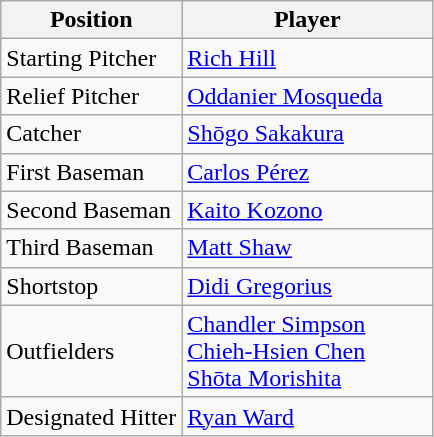<table class=wikitable>
<tr>
<th>Position</th>
<th width=160>Player</th>
</tr>
<tr>
<td>Starting Pitcher</td>
<td> <a href='#'>Rich Hill</a></td>
</tr>
<tr>
<td>Relief Pitcher</td>
<td> <a href='#'>Oddanier Mosqueda</a></td>
</tr>
<tr>
<td>Catcher</td>
<td> <a href='#'>Shōgo Sakakura</a></td>
</tr>
<tr>
<td>First Baseman</td>
<td> <a href='#'>Carlos Pérez</a></td>
</tr>
<tr>
<td>Second Baseman</td>
<td> <a href='#'>Kaito Kozono</a></td>
</tr>
<tr>
<td>Third Baseman</td>
<td> <a href='#'>Matt Shaw</a></td>
</tr>
<tr>
<td>Shortstop</td>
<td> <a href='#'>Didi Gregorius</a></td>
</tr>
<tr>
<td>Outfielders</td>
<td> <a href='#'>Chandler Simpson</a><br> <a href='#'>Chieh-Hsien Chen</a><br> <a href='#'>Shōta Morishita</a></td>
</tr>
<tr>
<td>Designated Hitter</td>
<td> <a href='#'>Ryan Ward</a></td>
</tr>
</table>
